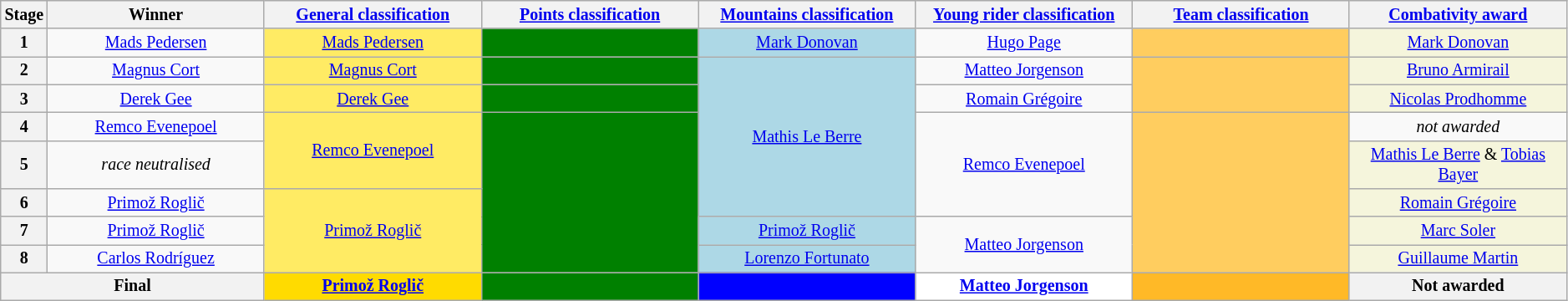<table class="wikitable" style="text-align: center; font-size:smaller;">
<tr style="background:#efefef;">
<th scope="col" style="width:1%;">Stage</th>
<th scope="col" style="width:14%;">Winner</th>
<th scope="col" style="width:14%;"><a href='#'>General classification</a><br></th>
<th scope="col" style="width:14%;"><a href='#'>Points classification</a><br></th>
<th scope="col" style="width:14%;"><a href='#'>Mountains classification</a><br></th>
<th scope="col" style="width:14%;"><a href='#'>Young rider classification</a><br></th>
<th scope="col" style="width:14%;"><a href='#'>Team classification</a><br></th>
<th scope="col" style="width:14%;"><a href='#'>Combativity award</a><br></th>
</tr>
<tr>
<th>1</th>
<td><a href='#'>Mads Pedersen</a></td>
<td style="background:#FFEB64;"><a href='#'>Mads Pedersen</a></td>
<td style="background:#008000;"></td>
<td style="background:lightblue"><a href='#'>Mark Donovan</a></td>
<td style="background:offwhite;"><a href='#'>Hugo Page</a></td>
<td style="background:#FFCD5F;"></td>
<td style="background:#F5F5DC;"><a href='#'>Mark Donovan</a></td>
</tr>
<tr>
<th>2</th>
<td><a href='#'>Magnus Cort</a></td>
<td style="background:#FFEB64;"><a href='#'>Magnus Cort</a></td>
<td style="background:#008000;"></td>
<td style="background:lightblue" rowspan="5"><a href='#'>Mathis Le Berre</a></td>
<td style="background:offwhite;"><a href='#'>Matteo Jorgenson</a></td>
<td style="background:#FFCD5F;" rowspan="2"></td>
<td style="background:#F5F5DC;"><a href='#'>Bruno Armirail</a></td>
</tr>
<tr>
<th>3</th>
<td><a href='#'>Derek Gee</a></td>
<td style="background:#FFEB64;"><a href='#'>Derek Gee</a></td>
<td style="background:#008000;"></td>
<td style="background:offwhite;"><a href='#'>Romain Grégoire</a></td>
<td style="background:#F5F5DC;"><a href='#'>Nicolas Prodhomme</a></td>
</tr>
<tr>
<th>4</th>
<td><a href='#'>Remco Evenepoel</a></td>
<td style="background:#FFEB64;" rowspan="2"><a href='#'>Remco Evenepoel</a></td>
<td style="background:#008000;" rowspan="5"></td>
<td style="background:offwhite;" rowspan="3"><a href='#'>Remco Evenepoel</a></td>
<td style="background:#FFCD5F;" rowspan="5"></td>
<td><em>not awarded</em></td>
</tr>
<tr>
<th>5</th>
<td><em>race neutralised</em> </td>
<td style="background:#F5F5DC;"><a href='#'>Mathis Le Berre</a> & <a href='#'>Tobias Bayer</a></td>
</tr>
<tr>
<th>6</th>
<td><a href='#'>Primož Roglič</a></td>
<td style="background:#FFEB64;" rowspan="3"><a href='#'>Primož Roglič</a></td>
<td style="background:#F5F5DC;"><a href='#'>Romain Grégoire</a></td>
</tr>
<tr>
<th>7</th>
<td><a href='#'>Primož Roglič</a></td>
<td style="background:lightblue"><a href='#'>Primož Roglič</a></td>
<td style="background:offwhite;" rowspan="2"><a href='#'>Matteo Jorgenson</a></td>
<td style="background:#F5F5DC;"><a href='#'>Marc Soler</a></td>
</tr>
<tr>
<th>8</th>
<td><a href='#'>Carlos Rodríguez</a></td>
<td style="background:lightblue"><a href='#'>Lorenzo Fortunato</a></td>
<td style="background:#F5F5DC;"><a href='#'>Guillaume Martin</a></td>
</tr>
<tr>
<th colspan="2">Final</th>
<th style="background:#FFDB00;"><a href='#'>Primož Roglič</a></th>
<th style="background:#008000;"></th>
<th style="background:blue;"></th>
<th style="background:white;"><a href='#'>Matteo Jorgenson</a></th>
<th style="background:#FFB927;"></th>
<th>Not awarded</th>
</tr>
</table>
